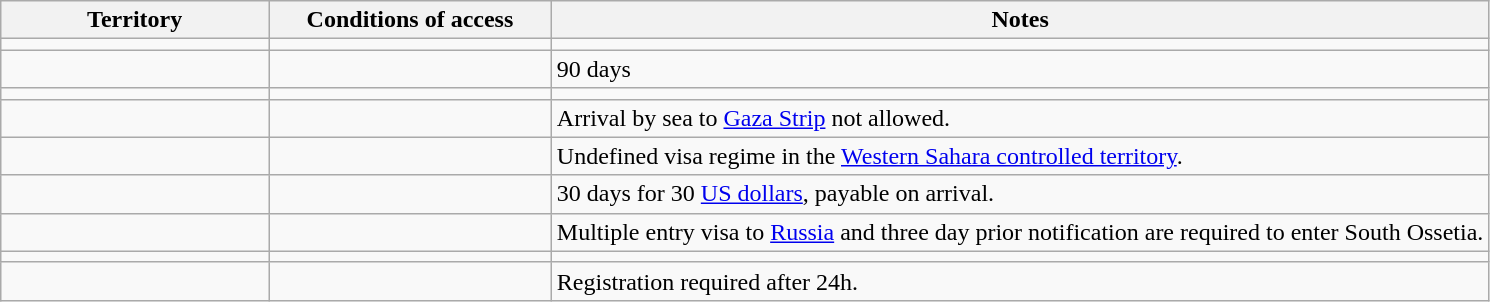<table class="wikitable" style="text-align: left; table-layout: fixed;">
<tr>
<th width="18%">Territory</th>
<th width="19%">Conditions of access</th>
<th>Notes</th>
</tr>
<tr>
<td></td>
<td></td>
<td></td>
</tr>
<tr>
<td></td>
<td></td>
<td>90 days</td>
</tr>
<tr>
<td></td>
<td></td>
<td></td>
</tr>
<tr>
<td></td>
<td></td>
<td>Arrival by sea to <a href='#'>Gaza Strip</a> not allowed.</td>
</tr>
<tr>
<td></td>
<td></td>
<td>Undefined visa regime in the <a href='#'>Western Sahara controlled territory</a>.</td>
</tr>
<tr>
<td></td>
<td></td>
<td>30 days for 30 <a href='#'>US dollars</a>, payable on arrival.</td>
</tr>
<tr>
<td></td>
<td></td>
<td>Multiple entry visa to <a href='#'>Russia</a> and three day prior notification are required to enter South Ossetia.</td>
</tr>
<tr>
<td></td>
<td></td>
<td></td>
</tr>
<tr>
<td></td>
<td></td>
<td>Registration required after 24h.</td>
</tr>
</table>
